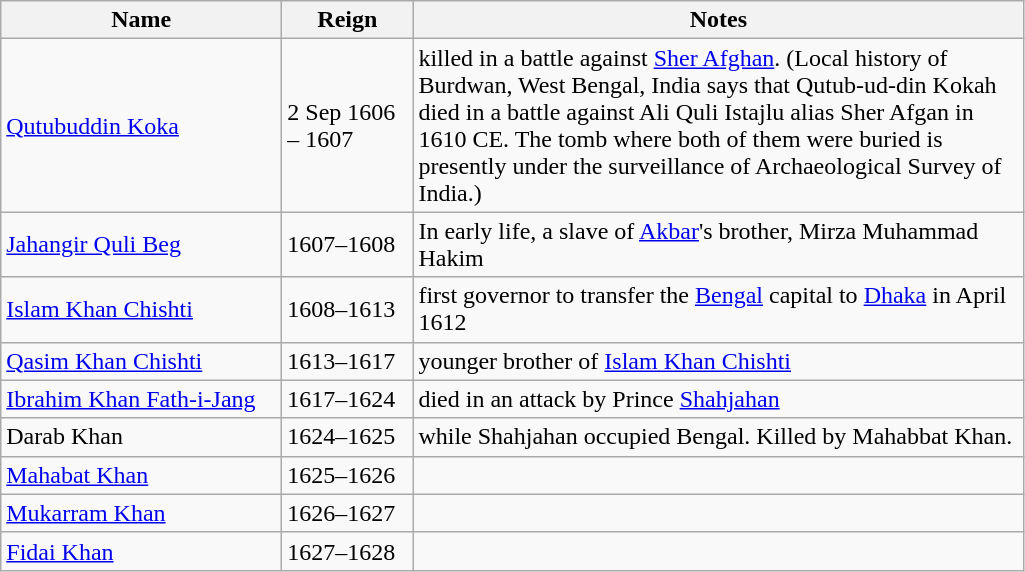<table class="wikitable">
<tr>
<th width="180">Name</th>
<th width="80">Reign</th>
<th width="400">Notes</th>
</tr>
<tr>
<td><a href='#'>Qutubuddin Koka</a></td>
<td>2 Sep 1606 – 1607</td>
<td>killed in a battle against <a href='#'>Sher Afghan</a>. (Local history of Burdwan, West Bengal, India says that Qutub-ud-din Kokah died in a battle against Ali Quli Istajlu alias Sher Afgan in 1610 CE. The tomb where both of them were buried is presently under the surveillance of Archaeological Survey of India.)</td>
</tr>
<tr>
<td><a href='#'>Jahangir Quli Beg</a></td>
<td>1607–1608</td>
<td>In early life, a slave of <a href='#'>Akbar</a>'s brother, Mirza Muhammad Hakim</td>
</tr>
<tr>
<td><a href='#'>Islam Khan Chishti</a></td>
<td>1608–1613</td>
<td>first governor to transfer the <a href='#'>Bengal</a> capital to <a href='#'>Dhaka</a> in April 1612</td>
</tr>
<tr>
<td><a href='#'>Qasim Khan Chishti</a></td>
<td>1613–1617</td>
<td>younger brother of <a href='#'>Islam Khan Chishti</a></td>
</tr>
<tr>
<td><a href='#'>Ibrahim Khan Fath-i-Jang</a></td>
<td>1617–1624</td>
<td>died in an attack by Prince <a href='#'>Shahjahan</a></td>
</tr>
<tr>
<td>Darab Khan</td>
<td>1624–1625</td>
<td>while Shahjahan occupied Bengal. Killed by Mahabbat Khan.</td>
</tr>
<tr>
<td><a href='#'>Mahabat Khan</a></td>
<td>1625–1626</td>
<td></td>
</tr>
<tr>
<td><a href='#'>Mukarram Khan</a></td>
<td>1626–1627</td>
<td></td>
</tr>
<tr>
<td><a href='#'>Fidai Khan</a></td>
<td>1627–1628</td>
<td></td>
</tr>
</table>
